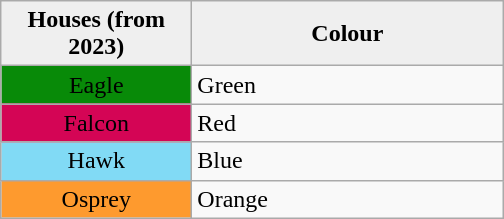<table class="wikitable">
<tr>
<th style="background:#efefef;" width="120" !>Houses (from 2023)</th>
<th style="background:#efefef;" width="200" !>Colour</th>
</tr>
<tr>
<td style="text-align:center; background:#088A08;">Eagle</td>
<td>Green</td>
</tr>
<tr>
<td style="text-align:center; background:#d40555;">Falcon</td>
<td>Red</td>
</tr>
<tr>
<td style="text-align:center; background:#81DAF5;">Hawk</td>
<td>Blue</td>
</tr>
<tr>
<td style="text-align:center; background:#FE9A2E;">Osprey</td>
<td>Orange</td>
</tr>
</table>
